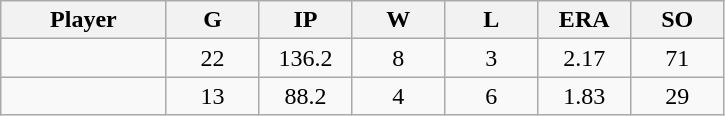<table class="wikitable sortable">
<tr>
<th bgcolor="#DDDDFF" width="16%">Player</th>
<th bgcolor="#DDDDFF" width="9%">G</th>
<th bgcolor="#DDDDFF" width="9%">IP</th>
<th bgcolor="#DDDDFF" width="9%">W</th>
<th bgcolor="#DDDDFF" width="9%">L</th>
<th bgcolor="#DDDDFF" width="9%">ERA</th>
<th bgcolor="#DDDDFF" width="9%">SO</th>
</tr>
<tr align="center">
<td></td>
<td>22</td>
<td>136.2</td>
<td>8</td>
<td>3</td>
<td>2.17</td>
<td>71</td>
</tr>
<tr align="center">
<td></td>
<td>13</td>
<td>88.2</td>
<td>4</td>
<td>6</td>
<td>1.83</td>
<td>29</td>
</tr>
</table>
